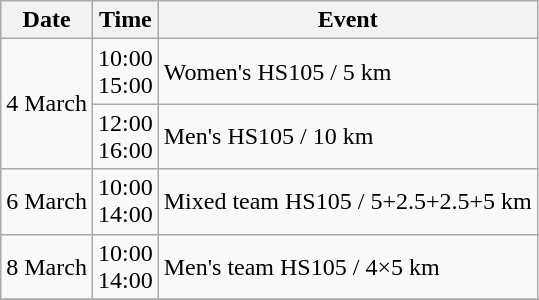<table class="wikitable">
<tr>
<th>Date</th>
<th>Time</th>
<th>Event</th>
</tr>
<tr>
<td rowspan=2>4 March</td>
<td>10:00<br>15:00</td>
<td>Women's HS105 / 5 km</td>
</tr>
<tr>
<td>12:00<br>16:00</td>
<td>Men's HS105 / 10 km</td>
</tr>
<tr>
<td>6 March</td>
<td>10:00<br>14:00</td>
<td>Mixed team HS105 / 5+2.5+2.5+5 km</td>
</tr>
<tr>
<td>8 March</td>
<td>10:00<br>14:00</td>
<td>Men's team HS105 / 4×5 km</td>
</tr>
<tr>
</tr>
</table>
